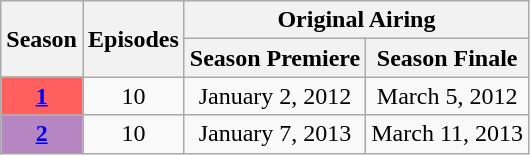<table style="text-align:center;" class="wikitable">
<tr>
<th rowspan="2">Season</th>
<th rowspan="2">Episodes</th>
<th colspan="3">Original Airing</th>
</tr>
<tr>
<th>Season Premiere</th>
<th>Season Finale</th>
</tr>
<tr>
<th style="background:#FF5F5F"><strong><a href='#'>1</a></strong></th>
<td>10</td>
<td>January 2, 2012</td>
<td>March 5, 2012</td>
</tr>
<tr>
<th style="background:#B686C3"><strong><a href='#'>2</a></strong></th>
<td>10</td>
<td>January 7, 2013</td>
<td>March 11, 2013</td>
</tr>
</table>
